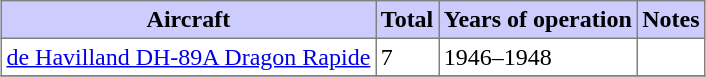<table class="toccolours" border="1" cellpadding="3" style="margin: 1em auto; border-collapse:collapse;">
<tr bgcolor=#ccccff>
<th>Aircraft</th>
<th>Total</th>
<th>Years of operation</th>
<th>Notes</th>
</tr>
<tr>
<td><a href='#'>de Havilland DH-89A Dragon Rapide</a></td>
<td>7</td>
<td>1946–1948</td>
<td></td>
</tr>
<tr>
</tr>
</table>
